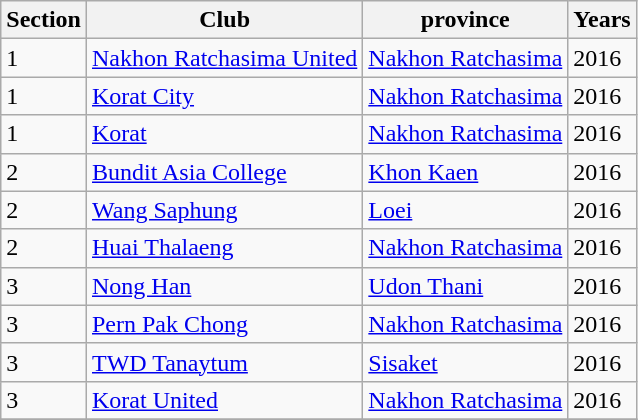<table class="wikitable">
<tr>
<th>Section</th>
<th>Club</th>
<th>province</th>
<th>Years</th>
</tr>
<tr>
<td>1</td>
<td><a href='#'>Nakhon Ratchasima United</a></td>
<td><a href='#'>Nakhon Ratchasima</a></td>
<td>2016</td>
</tr>
<tr>
<td>1</td>
<td><a href='#'>Korat City</a></td>
<td><a href='#'>Nakhon Ratchasima</a></td>
<td>2016</td>
</tr>
<tr>
<td>1</td>
<td><a href='#'>Korat</a></td>
<td><a href='#'>Nakhon Ratchasima</a></td>
<td>2016</td>
</tr>
<tr>
<td>2</td>
<td><a href='#'>Bundit Asia College</a></td>
<td><a href='#'>Khon Kaen</a></td>
<td>2016</td>
</tr>
<tr>
<td>2</td>
<td><a href='#'>Wang Saphung</a></td>
<td><a href='#'>Loei</a></td>
<td>2016</td>
</tr>
<tr>
<td>2</td>
<td><a href='#'>Huai Thalaeng</a></td>
<td><a href='#'>Nakhon Ratchasima</a></td>
<td>2016</td>
</tr>
<tr>
<td>3</td>
<td><a href='#'>Nong Han</a></td>
<td><a href='#'>Udon Thani</a></td>
<td>2016</td>
</tr>
<tr>
<td>3</td>
<td><a href='#'>Pern Pak Chong</a></td>
<td><a href='#'>Nakhon Ratchasima</a></td>
<td>2016</td>
</tr>
<tr>
<td>3</td>
<td><a href='#'>TWD Tanaytum</a></td>
<td><a href='#'>Sisaket</a></td>
<td>2016</td>
</tr>
<tr>
<td>3</td>
<td><a href='#'>Korat United</a></td>
<td><a href='#'>Nakhon Ratchasima</a></td>
<td>2016</td>
</tr>
<tr>
</tr>
</table>
